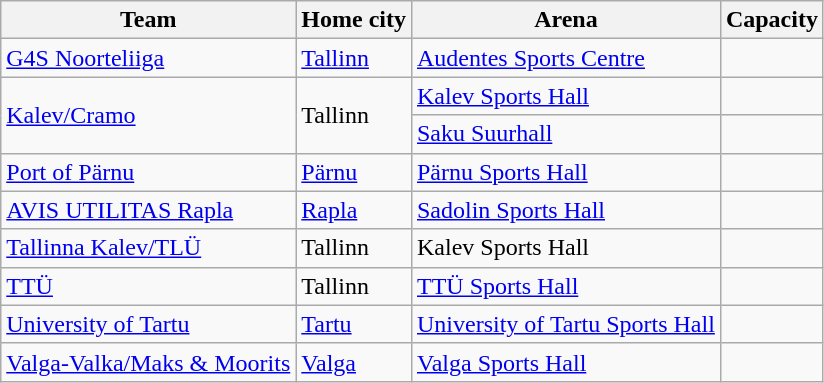<table class="wikitable sortable">
<tr>
<th>Team</th>
<th>Home city</th>
<th>Arena</th>
<th>Capacity</th>
</tr>
<tr>
<td><a href='#'>G4S Noorteliiga</a></td>
<td><a href='#'>Tallinn</a></td>
<td><a href='#'>Audentes Sports Centre</a></td>
<td align="center"></td>
</tr>
<tr>
<td rowspan=2><a href='#'>Kalev/Cramo</a></td>
<td rowspan=2>Tallinn</td>
<td><a href='#'>Kalev Sports Hall</a></td>
<td align="center"></td>
</tr>
<tr>
<td><a href='#'>Saku Suurhall</a></td>
<td align="center"></td>
</tr>
<tr>
<td><a href='#'>Port of Pärnu</a></td>
<td><a href='#'>Pärnu</a></td>
<td><a href='#'>Pärnu Sports Hall</a></td>
<td align="center"></td>
</tr>
<tr>
<td><a href='#'>AVIS UTILITAS Rapla</a></td>
<td><a href='#'>Rapla</a></td>
<td><a href='#'>Sadolin Sports Hall</a></td>
<td align="center"></td>
</tr>
<tr>
<td><a href='#'>Tallinna Kalev/TLÜ</a></td>
<td>Tallinn</td>
<td>Kalev Sports Hall</td>
<td align="center"></td>
</tr>
<tr>
<td><a href='#'>TTÜ</a></td>
<td>Tallinn</td>
<td><a href='#'>TTÜ Sports Hall</a></td>
<td align="center"></td>
</tr>
<tr>
<td><a href='#'>University of Tartu</a></td>
<td><a href='#'>Tartu</a></td>
<td><a href='#'>University of Tartu Sports Hall</a></td>
<td align="center"></td>
</tr>
<tr>
<td><a href='#'>Valga-Valka/Maks & Moorits</a></td>
<td><a href='#'>Valga</a></td>
<td><a href='#'>Valga Sports Hall</a></td>
<td align="center"></td>
</tr>
</table>
